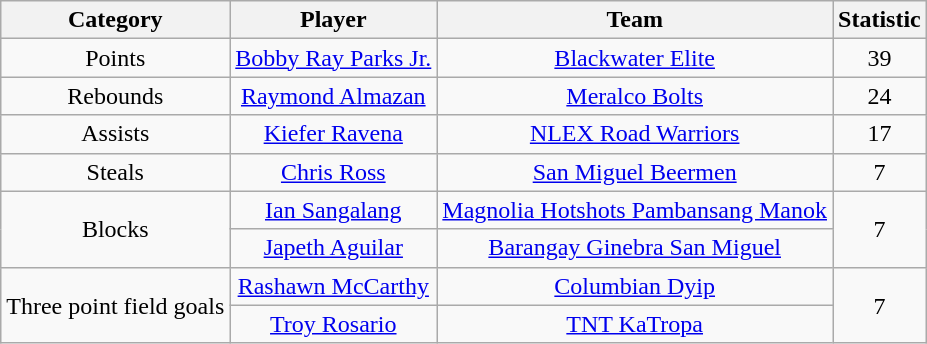<table class="wikitable" style="text-align:center">
<tr>
<th>Category</th>
<th>Player</th>
<th>Team</th>
<th>Statistic</th>
</tr>
<tr>
<td>Points</td>
<td><a href='#'>Bobby Ray Parks Jr.</a></td>
<td><a href='#'>Blackwater Elite</a></td>
<td>39</td>
</tr>
<tr>
<td>Rebounds</td>
<td><a href='#'>Raymond Almazan</a></td>
<td><a href='#'>Meralco Bolts</a></td>
<td>24</td>
</tr>
<tr>
<td>Assists</td>
<td><a href='#'>Kiefer Ravena</a></td>
<td><a href='#'>NLEX Road Warriors</a></td>
<td>17</td>
</tr>
<tr>
<td>Steals</td>
<td><a href='#'>Chris Ross</a></td>
<td><a href='#'>San Miguel Beermen</a></td>
<td>7</td>
</tr>
<tr>
<td rowspan=2>Blocks</td>
<td><a href='#'>Ian Sangalang</a></td>
<td><a href='#'>Magnolia Hotshots Pambansang Manok</a></td>
<td rowspan=2>7</td>
</tr>
<tr>
<td><a href='#'>Japeth Aguilar</a></td>
<td><a href='#'>Barangay Ginebra San Miguel</a></td>
</tr>
<tr>
<td rowspan=2>Three point field goals</td>
<td><a href='#'>Rashawn McCarthy</a></td>
<td><a href='#'>Columbian Dyip</a></td>
<td rowspan=2>7</td>
</tr>
<tr>
<td><a href='#'>Troy Rosario</a></td>
<td><a href='#'>TNT KaTropa</a></td>
</tr>
</table>
